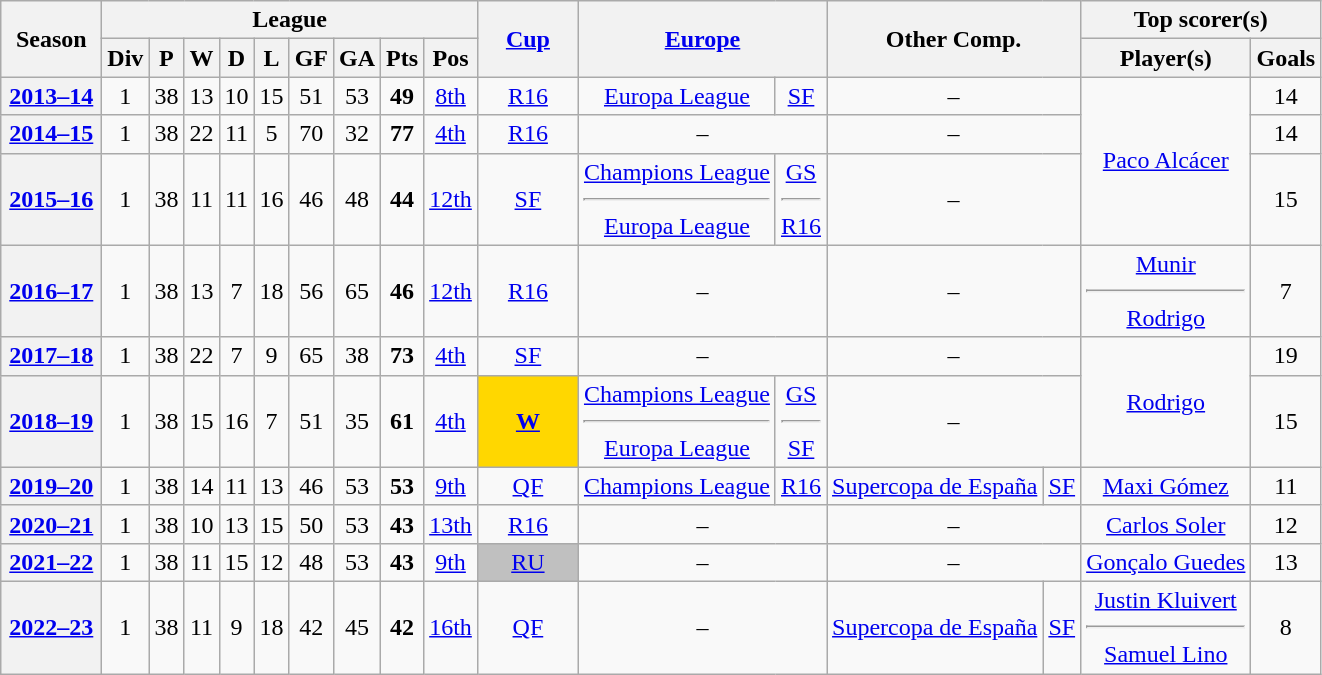<table class="wikitable" style="text-align:center">
<tr>
<th rowspan="2" width="60">Season</th>
<th colspan="9">League</th>
<th rowspan="2" width="60"align=center><a href='#'>Cup</a></th>
<th rowspan="2" colspan="2"><a href='#'>Europe</a></th>
<th rowspan="2" colspan="2">Other Comp.</th>
<th colspan="2">Top scorer(s)</th>
</tr>
<tr>
<th>Div</th>
<th>P</th>
<th>W</th>
<th>D</th>
<th>L</th>
<th>GF</th>
<th>GA</th>
<th>Pts</th>
<th>Pos</th>
<th>Player(s)</th>
<th>Goals</th>
</tr>
<tr>
<th><a href='#'>2013–14</a></th>
<td>1</td>
<td>38</td>
<td>13</td>
<td>10</td>
<td>15</td>
<td>51</td>
<td>53</td>
<td><strong>49</strong></td>
<td><a href='#'>8th</a></td>
<td><a href='#'>R16</a></td>
<td><a href='#'>Europa League</a></td>
<td><a href='#'>SF</a></td>
<td colspan="2">–</td>
<td rowspan="3"><a href='#'>Paco Alcácer</a></td>
<td>14</td>
</tr>
<tr>
<th><a href='#'>2014–15</a></th>
<td>1</td>
<td>38</td>
<td>22</td>
<td>11</td>
<td>5</td>
<td>70</td>
<td>32</td>
<td><strong>77</strong></td>
<td><a href='#'>4th</a></td>
<td><a href='#'>R16</a></td>
<td colspan="2">–</td>
<td colspan="2">–</td>
<td>14</td>
</tr>
<tr>
<th><a href='#'>2015–16</a></th>
<td>1</td>
<td>38</td>
<td>11</td>
<td>11</td>
<td>16</td>
<td>46</td>
<td>48</td>
<td><strong>44</strong></td>
<td><a href='#'>12th</a></td>
<td><a href='#'>SF</a></td>
<td><a href='#'>Champions League</a><hr><a href='#'>Europa League</a></td>
<td><a href='#'>GS</a><hr><a href='#'>R16</a></td>
<td colspan="2">–</td>
<td>15</td>
</tr>
<tr>
<th><a href='#'>2016–17</a></th>
<td>1</td>
<td>38</td>
<td>13</td>
<td>7</td>
<td>18</td>
<td>56</td>
<td>65</td>
<td><strong>46</strong></td>
<td><a href='#'>12th</a></td>
<td><a href='#'>R16</a></td>
<td colspan="2">–</td>
<td colspan="2">–</td>
<td><a href='#'>Munir</a><hr><a href='#'>Rodrigo</a></td>
<td>7</td>
</tr>
<tr>
<th><a href='#'>2017–18</a></th>
<td>1</td>
<td>38</td>
<td>22</td>
<td>7</td>
<td>9</td>
<td>65</td>
<td>38</td>
<td><strong>73</strong></td>
<td><a href='#'>4th</a></td>
<td><a href='#'>SF</a></td>
<td colspan="2">–</td>
<td colspan="2">–</td>
<td rowspan="2"><a href='#'>Rodrigo</a></td>
<td>19</td>
</tr>
<tr>
<th><a href='#'>2018–19</a></th>
<td>1</td>
<td>38</td>
<td>15</td>
<td>16</td>
<td>7</td>
<td>51</td>
<td>35</td>
<td><strong>61</strong></td>
<td><a href='#'>4th</a></td>
<td bgcolor="gold"><a href='#'><strong>W</strong></a></td>
<td><a href='#'>Champions League</a><hr><a href='#'>Europa League</a></td>
<td><a href='#'>GS</a><hr><a href='#'>SF</a></td>
<td colspan="2">–</td>
<td>15</td>
</tr>
<tr>
<th><a href='#'>2019–20</a></th>
<td>1</td>
<td>38</td>
<td>14</td>
<td>11</td>
<td>13</td>
<td>46</td>
<td>53</td>
<td><strong>53</strong></td>
<td><a href='#'>9th</a></td>
<td><a href='#'>QF</a></td>
<td><a href='#'>Champions League</a></td>
<td><a href='#'>R16</a></td>
<td><a href='#'>Supercopa de España</a></td>
<td><a href='#'>SF</a></td>
<td><a href='#'>Maxi Gómez</a></td>
<td>11</td>
</tr>
<tr>
<th><a href='#'>2020–21</a></th>
<td>1</td>
<td>38</td>
<td>10</td>
<td>13</td>
<td>15</td>
<td>50</td>
<td>53</td>
<td><strong>43</strong></td>
<td><a href='#'>13th</a></td>
<td><a href='#'>R16</a></td>
<td colspan="2">–</td>
<td colspan="2">–</td>
<td><a href='#'>Carlos Soler</a></td>
<td>12</td>
</tr>
<tr>
<th><a href='#'>2021–22</a></th>
<td>1</td>
<td>38</td>
<td>11</td>
<td>15</td>
<td>12</td>
<td>48</td>
<td>53</td>
<td><strong>43</strong></td>
<td><a href='#'>9th</a></td>
<td bgcolor="silver"><a href='#'>RU</a></td>
<td colspan="2">–</td>
<td colspan="2">–</td>
<td><a href='#'>Gonçalo Guedes</a></td>
<td>13</td>
</tr>
<tr>
<th><a href='#'>2022–23</a></th>
<td>1</td>
<td>38</td>
<td>11</td>
<td>9</td>
<td>18</td>
<td>42</td>
<td>45</td>
<td><strong>42</strong></td>
<td><a href='#'>16th</a></td>
<td><a href='#'>QF</a></td>
<td colspan="2">–</td>
<td><a href='#'>Supercopa de España</a></td>
<td><a href='#'>SF</a></td>
<td><a href='#'>Justin Kluivert</a><hr><a href='#'>Samuel Lino</a></td>
<td>8</td>
</tr>
</table>
